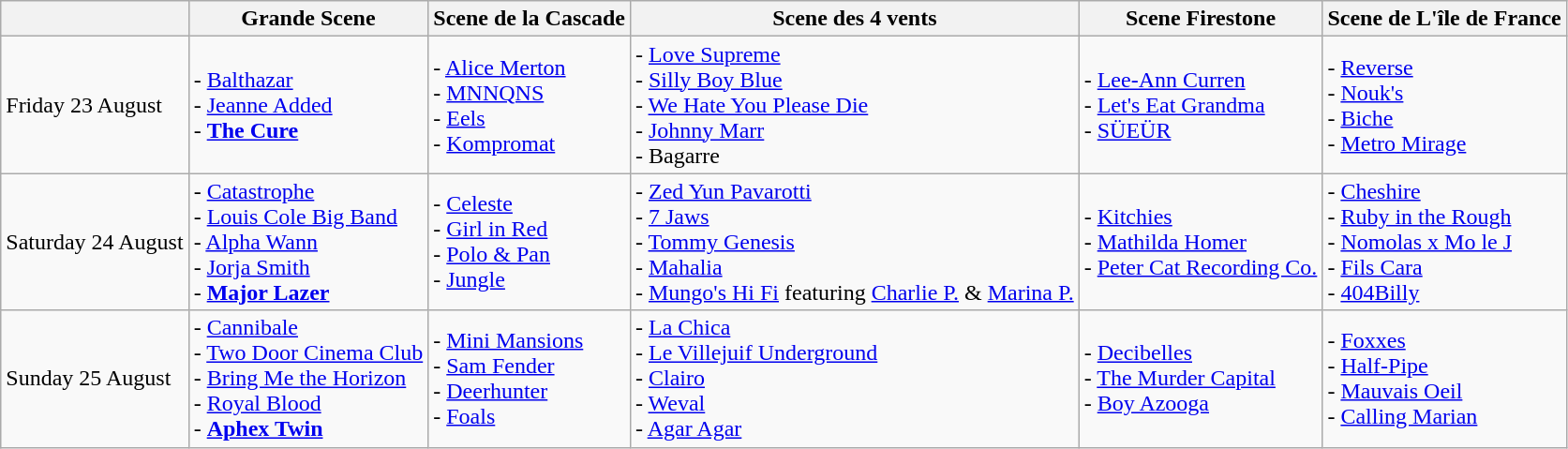<table class="wikitable">
<tr>
<th></th>
<th>Grande Scene</th>
<th>Scene de la Cascade</th>
<th>Scene des 4 vents</th>
<th>Scene Firestone</th>
<th>Scene de L'île de France</th>
</tr>
<tr>
<td>Friday 23 August</td>
<td>- <a href='#'>Balthazar</a><br>- <a href='#'>Jeanne Added</a><br>- <strong><a href='#'>The Cure</a></strong></td>
<td>- <a href='#'>Alice Merton</a><br>- <a href='#'>MNNQNS</a><br>- <a href='#'>Eels</a><br>- <a href='#'>Kompromat</a></td>
<td>- <a href='#'>Love Supreme</a><br>- <a href='#'>Silly Boy Blue</a><br>- <a href='#'>We Hate You Please Die</a><br>- <a href='#'>Johnny Marr</a><br>- Bagarre</td>
<td>- <a href='#'>Lee-Ann Curren</a><br>- <a href='#'>Let's Eat Grandma</a><br>- <a href='#'>SÜEÜR</a></td>
<td>- <a href='#'>Reverse</a><br>- <a href='#'>Nouk's</a><br>- <a href='#'>Biche</a><br>- <a href='#'>Metro Mirage</a></td>
</tr>
<tr>
<td>Saturday 24 August</td>
<td>- <a href='#'>Catastrophe</a><br>- <a href='#'>Louis Cole Big Band</a><br>- <a href='#'>Alpha Wann</a><br>- <a href='#'>Jorja Smith</a><br>- <strong><a href='#'>Major Lazer</a></strong></td>
<td>- <a href='#'>Celeste</a><br>- <a href='#'>Girl in Red</a><br>- <a href='#'>Polo & Pan</a><br>- <a href='#'>Jungle</a></td>
<td>- <a href='#'>Zed Yun Pavarotti</a><br>- <a href='#'>7 Jaws</a><br>- <a href='#'>Tommy Genesis</a><br>- <a href='#'>Mahalia</a><br>- <a href='#'>Mungo's Hi Fi</a> featuring <a href='#'>Charlie P.</a> & <a href='#'>Marina P.</a></td>
<td>- <a href='#'>Kitchies</a><br>- <a href='#'>Mathilda Homer</a><br>- <a href='#'>Peter Cat Recording Co.</a></td>
<td>- <a href='#'>Cheshire</a><br>- <a href='#'>Ruby in the Rough</a><br>- <a href='#'>Nomolas x Mo le J</a><br>- <a href='#'>Fils Cara</a><br>- <a href='#'>404Billy</a></td>
</tr>
<tr>
<td>Sunday 25 August</td>
<td>- <a href='#'>Cannibale</a><br>- <a href='#'>Two Door Cinema Club</a><br>- <a href='#'>Bring Me the Horizon</a><br>- <a href='#'>Royal Blood</a><br>- <strong><a href='#'>Aphex Twin</a></strong></td>
<td>- <a href='#'>Mini Mansions</a><br>- <a href='#'>Sam Fender</a><br>- <a href='#'>Deerhunter</a><br>- <a href='#'>Foals</a></td>
<td>- <a href='#'>La Chica</a><br>- <a href='#'>Le Villejuif Underground</a><br>- <a href='#'>Clairo</a><br>- <a href='#'>Weval</a><br>- <a href='#'>Agar Agar</a></td>
<td>- <a href='#'>Decibelles</a><br>- <a href='#'>The Murder Capital</a><br>- <a href='#'>Boy Azooga</a></td>
<td>- <a href='#'>Foxxes</a><br>- <a href='#'>Half-Pipe</a><br>- <a href='#'>Mauvais Oeil</a><br>- <a href='#'>Calling Marian</a></td>
</tr>
</table>
